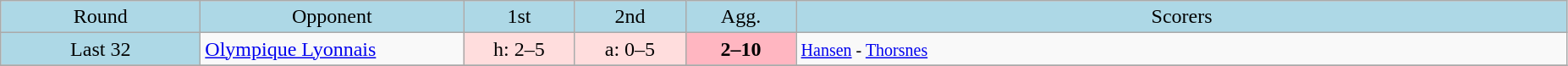<table class="wikitable" style="text-align:center">
<tr bgcolor=lightblue>
<td width=150px>Round</td>
<td width=200px>Opponent</td>
<td width=80px>1st</td>
<td width=80px>2nd</td>
<td width=80px>Agg.</td>
<td width=600px>Scorers</td>
</tr>
<tr>
<td bgcolor=lightblue>Last 32</td>
<td align=left> <a href='#'>Olympique Lyonnais</a></td>
<td bgcolor="#ffdddd">h: 2–5</td>
<td bgcolor="#ffdddd">a: 0–5</td>
<td bgcolor=lightpink><strong>2–10</strong></td>
<td align=left><small><a href='#'>Hansen</a> - <a href='#'>Thorsnes</a></small></td>
</tr>
<tr>
</tr>
</table>
